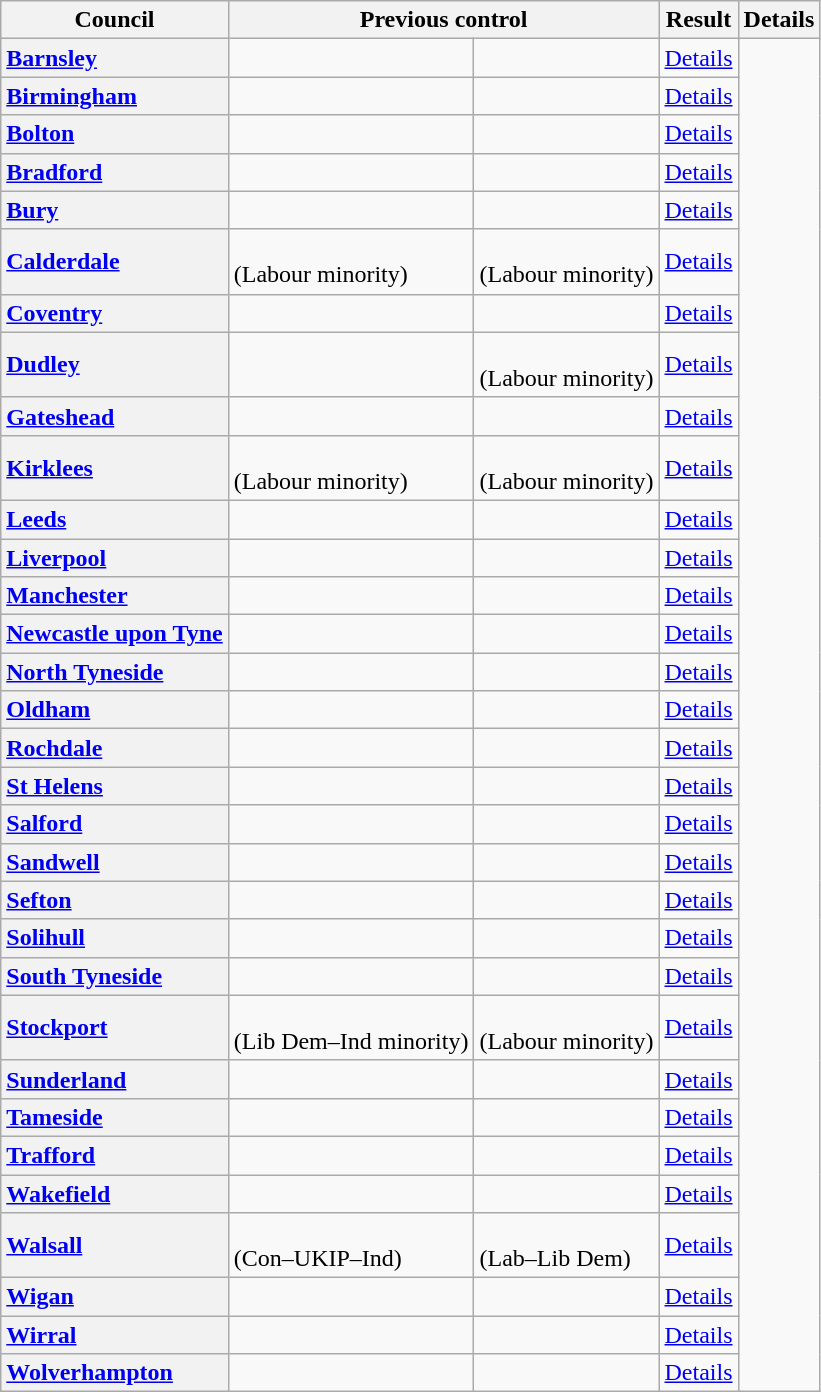<table class="wikitable">
<tr>
<th scope="col">Council</th>
<th colspan=2>Previous control</th>
<th colspan=2>Result</th>
<th colspan=2>Details</th>
</tr>
<tr>
<th scope="row" style="text-align: left;"><a href='#'>Barnsley</a></th>
<td></td>
<td></td>
<td><a href='#'>Details</a></td>
</tr>
<tr>
<th scope="row" style="text-align: left;"><a href='#'>Birmingham</a></th>
<td></td>
<td></td>
<td><a href='#'>Details</a></td>
</tr>
<tr>
<th scope="row" style="text-align: left;"><a href='#'>Bolton</a></th>
<td></td>
<td></td>
<td><a href='#'>Details</a></td>
</tr>
<tr>
<th scope="row" style="text-align: left;"><a href='#'>Bradford</a></th>
<td></td>
<td></td>
<td><a href='#'>Details</a></td>
</tr>
<tr>
<th scope="row" style="text-align: left;"><a href='#'>Bury</a></th>
<td></td>
<td></td>
<td><a href='#'>Details</a></td>
</tr>
<tr>
<th scope="row" style="text-align: left;"><a href='#'>Calderdale</a></th>
<td><br>(Labour minority)</td>
<td><br>(Labour minority)</td>
<td><a href='#'>Details</a></td>
</tr>
<tr>
<th scope="row" style="text-align: left;"><a href='#'>Coventry</a></th>
<td></td>
<td></td>
<td><a href='#'>Details</a></td>
</tr>
<tr>
<th scope="row" style="text-align: left;"><a href='#'>Dudley</a></th>
<td></td>
<td><br>(Labour minority)</td>
<td><a href='#'>Details</a></td>
</tr>
<tr>
<th scope="row" style="text-align: left;"><a href='#'>Gateshead</a></th>
<td></td>
<td></td>
<td><a href='#'>Details</a></td>
</tr>
<tr>
<th scope="row" style="text-align: left;"><a href='#'>Kirklees</a></th>
<td><br>(Labour minority)</td>
<td><br>(Labour minority)</td>
<td><a href='#'>Details</a></td>
</tr>
<tr>
<th scope="row" style="text-align: left;"><a href='#'>Leeds</a></th>
<td></td>
<td></td>
<td><a href='#'>Details</a></td>
</tr>
<tr>
<th scope="row" style="text-align: left;"><a href='#'>Liverpool</a></th>
<td></td>
<td></td>
<td><a href='#'>Details</a></td>
</tr>
<tr>
<th scope="row" style="text-align: left;"><a href='#'>Manchester</a></th>
<td></td>
<td></td>
<td><a href='#'>Details</a></td>
</tr>
<tr>
<th scope="row" style="text-align: left;"><a href='#'>Newcastle upon Tyne</a></th>
<td></td>
<td></td>
<td><a href='#'>Details</a></td>
</tr>
<tr>
<th scope="row" style="text-align: left;"><a href='#'>North Tyneside</a></th>
<td></td>
<td></td>
<td><a href='#'>Details</a></td>
</tr>
<tr>
<th scope="row" style="text-align: left;"><a href='#'>Oldham</a></th>
<td></td>
<td></td>
<td><a href='#'>Details</a></td>
</tr>
<tr>
<th scope="row" style="text-align: left;"><a href='#'>Rochdale</a></th>
<td></td>
<td></td>
<td><a href='#'>Details</a></td>
</tr>
<tr>
<th scope="row" style="text-align: left;"><a href='#'>St Helens</a></th>
<td></td>
<td></td>
<td><a href='#'>Details</a></td>
</tr>
<tr>
<th scope="row" style="text-align: left;"><a href='#'>Salford</a></th>
<td></td>
<td></td>
<td><a href='#'>Details</a></td>
</tr>
<tr>
<th scope="row" style="text-align: left;"><a href='#'>Sandwell</a></th>
<td></td>
<td></td>
<td><a href='#'>Details</a></td>
</tr>
<tr>
<th scope="row" style="text-align: left;"><a href='#'>Sefton</a></th>
<td></td>
<td></td>
<td><a href='#'>Details</a></td>
</tr>
<tr>
<th scope="row" style="text-align: left;"><a href='#'>Solihull</a></th>
<td></td>
<td></td>
<td><a href='#'>Details</a></td>
</tr>
<tr>
<th scope="row" style="text-align: left;"><a href='#'>South Tyneside</a></th>
<td></td>
<td></td>
<td><a href='#'>Details</a></td>
</tr>
<tr>
<th scope="row" style="text-align: left;"><a href='#'>Stockport</a></th>
<td><br>(Lib Dem–Ind minority)</td>
<td><br>(Labour minority)</td>
<td><a href='#'>Details</a></td>
</tr>
<tr>
<th scope="row" style="text-align: left;"><a href='#'>Sunderland</a></th>
<td></td>
<td></td>
<td><a href='#'>Details</a></td>
</tr>
<tr>
<th scope="row" style="text-align: left;"><a href='#'>Tameside</a></th>
<td></td>
<td></td>
<td><a href='#'>Details</a></td>
</tr>
<tr>
<th scope="row" style="text-align: left;"><a href='#'>Trafford</a></th>
<td></td>
<td></td>
<td><a href='#'>Details</a></td>
</tr>
<tr>
<th scope="row" style="text-align: left;"><a href='#'>Wakefield</a></th>
<td></td>
<td></td>
<td><a href='#'>Details</a></td>
</tr>
<tr>
<th scope="row" style="text-align: left;"><a href='#'>Walsall</a></th>
<td><br>(Con–UKIP–Ind)</td>
<td><br>(Lab–Lib Dem)</td>
<td><a href='#'>Details</a></td>
</tr>
<tr>
<th scope="row" style="text-align: left;"><a href='#'>Wigan</a></th>
<td></td>
<td></td>
<td><a href='#'>Details</a></td>
</tr>
<tr>
<th scope="row" style="text-align: left;"><a href='#'>Wirral</a></th>
<td></td>
<td></td>
<td><a href='#'>Details</a></td>
</tr>
<tr>
<th scope="row" style="text-align: left;"><a href='#'>Wolverhampton</a></th>
<td></td>
<td></td>
<td><a href='#'>Details</a></td>
</tr>
</table>
